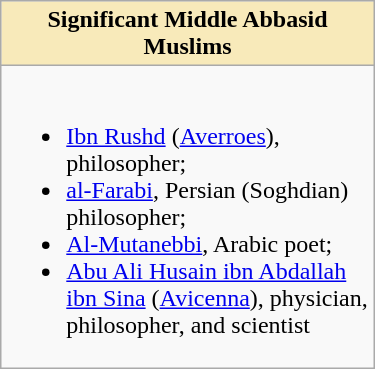<table class="wikitable" style="float:left; clear:left; width: 250px; margin-right:1em;">
<tr>
<th style="background-color: #f8eaba;">Significant Middle Abbasid Muslims</th>
</tr>
<tr>
<td><br><ul><li><a href='#'>Ibn Rushd</a> (<a href='#'>Averroes</a>), philosopher;</li><li><a href='#'>al-Farabi</a>, Persian (Soghdian) philosopher;</li><li><a href='#'>Al-Mutanebbi</a>, Arabic poet;</li><li><a href='#'>Abu Ali Husain ibn Abdallah ibn Sina</a> (<a href='#'>Avicenna</a>), physician, philosopher, and scientist</li></ul></td>
</tr>
</table>
